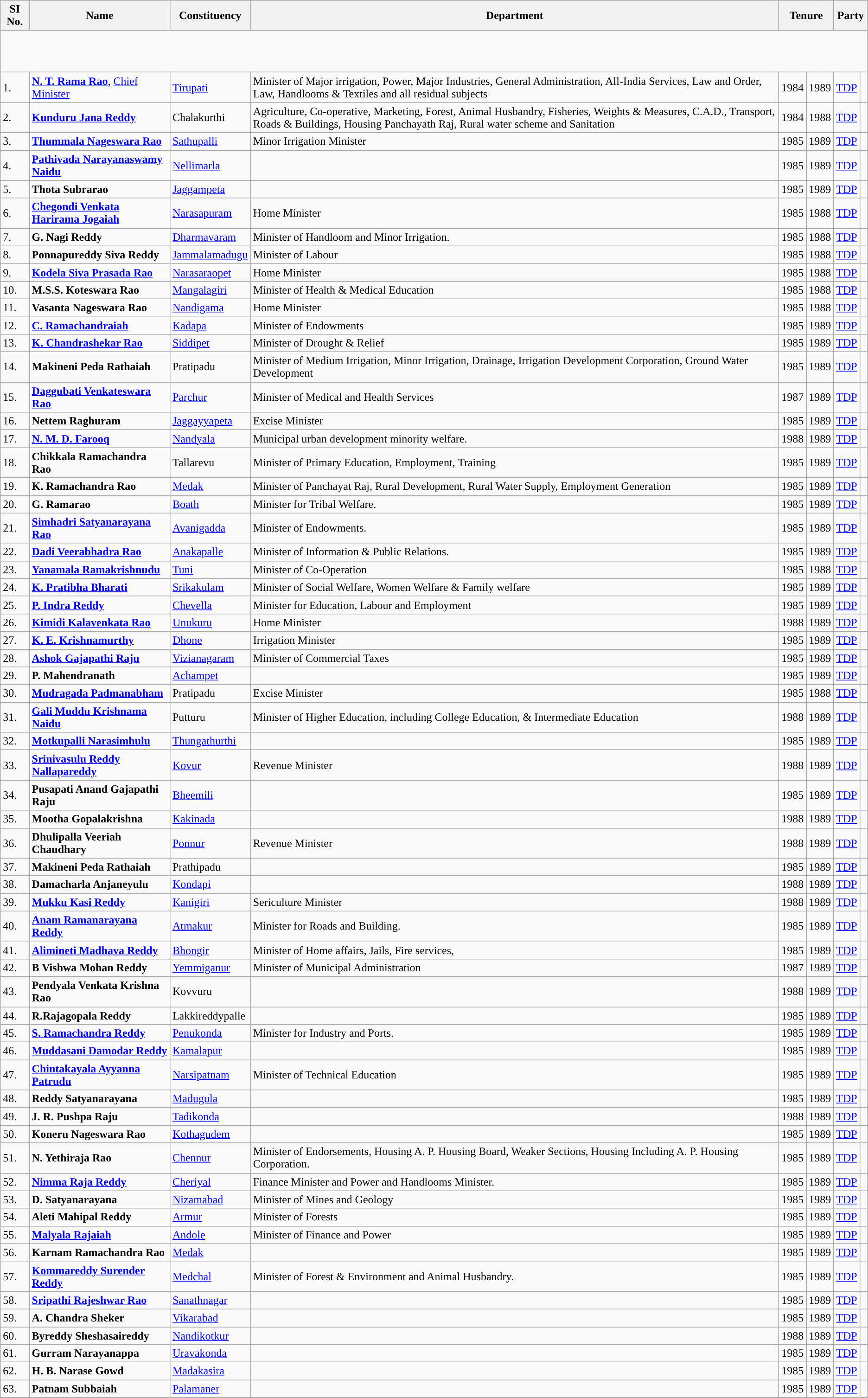<table class = "wikitable">
<tr>
<th>SI No.</th>
<th>Name</th>
<th>Constituency</th>
<th>Department</th>
<th colspan=2>Tenure</th>
<th colspan="2" scope="col">Party</th>
</tr>
<tr style="text-align:center; height:60px;">
</tr>
<tr>
<td>1.</td>
<td><strong><a href='#'>N. T. Rama Rao</a></strong>, <a href='#'>Chief Minister</a></td>
<td><a href='#'>Tirupati</a></td>
<td>Minister of Major irrigation, Power, Major Industries, General Administration, All-India Services, Law and Order, Law, Handlooms & Textiles and all residual subjects</td>
<td>1984</td>
<td>1989</td>
<td><a href='#'>TDP</a></td>
<td width="4px" style="background-color: "></td>
</tr>
<tr>
<td>2.</td>
<td><strong><a href='#'>Kunduru Jana Reddy</a></strong></td>
<td>Chalakurthi</td>
<td>Agriculture, Co-operative, Marketing, Forest, Animal Husbandry, Fisheries, Weights & Measures, C.A.D., Transport, Roads & Buildings, Housing Panchayath Raj, Rural water scheme and Sanitation</td>
<td>1984</td>
<td>1988</td>
<td><a href='#'>TDP</a></td>
<td width="4px" style="background-color: "></td>
</tr>
<tr>
<td>3.</td>
<td><strong><a href='#'>Thummala Nageswara Rao</a></strong></td>
<td><a href='#'>Sathupalli</a></td>
<td>Minor Irrigation Minister</td>
<td>1985</td>
<td>1989</td>
<td><a href='#'>TDP</a></td>
<td width="4px" style="background-color: "></td>
</tr>
<tr>
<td>4.</td>
<td><strong><a href='#'>Pathivada Narayanaswamy Naidu</a></strong></td>
<td><a href='#'>Nellimarla</a></td>
<td></td>
<td>1985</td>
<td>1989</td>
<td><a href='#'>TDP</a></td>
<td width="4px" style="background-color: "></td>
</tr>
<tr>
<td>5.</td>
<td><strong>Thota Subrarao</strong></td>
<td><a href='#'>Jaggampeta</a></td>
<td></td>
<td>1985</td>
<td>1989</td>
<td><a href='#'>TDP</a></td>
<td width="4px" style="background-color: "></td>
</tr>
<tr>
<td>6.</td>
<td><strong><a href='#'>Chegondi Venkata Harirama Jogaiah</a></strong></td>
<td><a href='#'>Narasapuram</a></td>
<td>Home Minister</td>
<td>1985</td>
<td>1988</td>
<td><a href='#'>TDP</a></td>
<td width="4px" style="background-color: "></td>
</tr>
<tr>
<td>7.</td>
<td><strong>G. Nagi Reddy</strong></td>
<td><a href='#'>Dharmavaram</a></td>
<td>Minister of Handloom and Minor Irrigation.</td>
<td>1985</td>
<td>1988</td>
<td><a href='#'>TDP</a></td>
<td width="4px" style="background-color: "></td>
</tr>
<tr>
<td>8.</td>
<td><strong>Ponnapureddy Siva Reddy</strong></td>
<td><a href='#'>Jammalamadugu</a></td>
<td>Minister of Labour</td>
<td>1985</td>
<td>1988</td>
<td><a href='#'>TDP</a></td>
<td width="4px" style="background-color: "></td>
</tr>
<tr>
<td>9.</td>
<td><strong><a href='#'>Kodela Siva Prasada Rao</a></strong></td>
<td><a href='#'>Narasaraopet</a></td>
<td>Home Minister</td>
<td>1985</td>
<td>1988</td>
<td><a href='#'>TDP</a></td>
<td width="4px" style="background-color: "></td>
</tr>
<tr>
<td>10.</td>
<td><strong>M.S.S. Koteswara Rao</strong></td>
<td><a href='#'>Mangalagiri</a></td>
<td>Minister of Health & Medical Education</td>
<td>1985</td>
<td>1988</td>
<td><a href='#'>TDP</a></td>
<td width="4px" style="background-color: "></td>
</tr>
<tr>
<td>11.</td>
<td><strong>Vasanta Nageswara Rao</strong></td>
<td><a href='#'>Nandigama</a></td>
<td>Home Minister</td>
<td>1985</td>
<td>1988</td>
<td><a href='#'>TDP</a></td>
<td width="4px" style="background-color: "></td>
</tr>
<tr>
<td>12.</td>
<td><strong><a href='#'>C. Ramachandraiah</a></strong></td>
<td><a href='#'>Kadapa</a></td>
<td>Minister of Endowments</td>
<td>1985</td>
<td>1989</td>
<td><a href='#'>TDP</a></td>
<td width="4px" style="background-color: "></td>
</tr>
<tr>
<td>13.</td>
<td><strong><a href='#'>K. Chandrashekar Rao</a></strong></td>
<td><a href='#'>Siddipet</a></td>
<td>Minister of Drought & Relief</td>
<td>1985</td>
<td>1989</td>
<td><a href='#'>TDP</a></td>
<td width="4px" style="background-color: "></td>
</tr>
<tr>
<td>14.</td>
<td><strong>Makineni Peda Rathaiah</strong></td>
<td>Pratipadu</td>
<td>Minister of Medium Irrigation, Minor Irrigation, Drainage, Irrigation Development Corporation, Ground Water Development</td>
<td>1985</td>
<td>1989</td>
<td><a href='#'>TDP</a></td>
<td width="4px" style="background-color: "></td>
</tr>
<tr>
<td>15.</td>
<td><strong><a href='#'>Daggubati Venkateswara Rao</a></strong></td>
<td><a href='#'>Parchur</a></td>
<td>Minister of Medical and Health Services</td>
<td>1987</td>
<td>1989</td>
<td><a href='#'>TDP</a></td>
<td width="4px" style="background-color: "></td>
</tr>
<tr>
<td>16.</td>
<td><strong>Nettem Raghuram</strong></td>
<td><a href='#'>Jaggayyapeta</a></td>
<td>Excise Minister</td>
<td>1985</td>
<td>1989</td>
<td><a href='#'>TDP</a></td>
<td width="4px" style="background-color: "></td>
</tr>
<tr>
<td>17.</td>
<td><strong><a href='#'>N. M. D. Farooq</a></strong></td>
<td><a href='#'>Nandyala</a></td>
<td>Municipal urban development minority welfare.</td>
<td>1988</td>
<td>1989</td>
<td><a href='#'>TDP</a></td>
<td width="4px" style="background-color: "></td>
</tr>
<tr>
<td>18.</td>
<td><strong>Chikkala Ramachandra Rao</strong></td>
<td>Tallarevu</td>
<td>Minister of Primary Education, Employment, Training</td>
<td>1985</td>
<td>1989</td>
<td><a href='#'>TDP</a></td>
<td width="4px" style="background-color: "></td>
</tr>
<tr>
<td>19.</td>
<td><strong>K. Ramachandra Rao</strong></td>
<td><a href='#'>Medak</a></td>
<td>Minister of Panchayat Raj, Rural Development, Rural Water Supply, Employment Generation</td>
<td>1985</td>
<td>1989</td>
<td><a href='#'>TDP</a></td>
<td width="4px" style="background-color: "></td>
</tr>
<tr>
<td>20.</td>
<td><strong>G. Ramarao</strong></td>
<td><a href='#'>Boath</a></td>
<td>Minister for Tribal Welfare.</td>
<td>1985</td>
<td>1989</td>
<td><a href='#'>TDP</a></td>
<td width="4px" style="background-color: "></td>
</tr>
<tr>
<td>21.</td>
<td><strong><a href='#'>Simhadri Satyanarayana Rao</a></strong></td>
<td><a href='#'>Avanigadda</a></td>
<td>Minister of Endowments.</td>
<td>1985</td>
<td>1989</td>
<td><a href='#'>TDP</a></td>
<td width="4px" style="background-color: "></td>
</tr>
<tr>
<td>22.</td>
<td><strong><a href='#'>Dadi Veerabhadra Rao</a></strong></td>
<td><a href='#'>Anakapalle</a></td>
<td>Minister of Information & Public Relations.</td>
<td>1985</td>
<td>1989</td>
<td><a href='#'>TDP</a></td>
<td width="4px" style="background-color: "></td>
</tr>
<tr>
<td>23.</td>
<td><strong><a href='#'>Yanamala Ramakrishnudu</a></strong></td>
<td><a href='#'>Tuni</a></td>
<td>Minister of Co-Operation</td>
<td>1985</td>
<td>1988</td>
<td><a href='#'>TDP</a></td>
<td width="4px" style="background-color: "></td>
</tr>
<tr>
<td>24.</td>
<td><strong><a href='#'>K. Pratibha Bharati</a></strong></td>
<td><a href='#'>Srikakulam</a></td>
<td>Minister of Social Welfare, Women Welfare & Family welfare</td>
<td>1985</td>
<td>1989</td>
<td><a href='#'>TDP</a></td>
<td width="4px" style="background-color: "></td>
</tr>
<tr>
<td>25.</td>
<td><strong><a href='#'>P. Indra Reddy</a></strong></td>
<td><a href='#'>Chevella</a></td>
<td>Minister for Education, Labour and Employment</td>
<td>1985</td>
<td>1989</td>
<td><a href='#'>TDP</a></td>
<td width="4px" style="background-color: "></td>
</tr>
<tr>
<td>26.</td>
<td><strong><a href='#'>Kimidi Kalavenkata Rao</a></strong></td>
<td><a href='#'>Unukuru</a></td>
<td>Home Minister</td>
<td>1988</td>
<td>1989</td>
<td><a href='#'>TDP</a></td>
<td width="4px" style="background-color: "></td>
</tr>
<tr>
<td>27.</td>
<td><strong><a href='#'>K. E. Krishnamurthy</a></strong></td>
<td><a href='#'>Dhone</a></td>
<td>Irrigation Minister</td>
<td>1985</td>
<td>1989</td>
<td><a href='#'>TDP</a></td>
<td width="4px" style="background-color: "></td>
</tr>
<tr>
<td>28.</td>
<td><strong><a href='#'>Ashok Gajapathi Raju</a></strong></td>
<td><a href='#'>Vizianagaram</a></td>
<td>Minister of Commercial Taxes</td>
<td>1985</td>
<td>1989</td>
<td><a href='#'>TDP</a></td>
<td width="4px" style="background-color: "></td>
</tr>
<tr>
<td>29.</td>
<td><strong>P. Mahendranath</strong></td>
<td><a href='#'>Achampet</a></td>
<td></td>
<td>1985</td>
<td>1989</td>
<td><a href='#'>TDP</a></td>
<td width="4px" style="background-color: "></td>
</tr>
<tr>
<td>30.</td>
<td><strong><a href='#'>Mudragada Padmanabham</a></strong></td>
<td>Pratipadu</td>
<td>Excise Minister</td>
<td>1985</td>
<td>1988</td>
<td><a href='#'>TDP</a></td>
<td width="4px" style="background-color: "></td>
</tr>
<tr>
<td>31.</td>
<td><strong><a href='#'>Gali Muddu Krishnama Naidu</a></strong></td>
<td>Putturu</td>
<td>Minister of Higher Education, including College Education, & Intermediate Education</td>
<td>1988</td>
<td>1989</td>
<td><a href='#'>TDP</a></td>
<td width="4px" style="background-color: "></td>
</tr>
<tr>
<td>32.</td>
<td><strong><a href='#'>Motkupalli Narasimhulu</a></strong></td>
<td><a href='#'>Thungathurthi</a></td>
<td></td>
<td>1985</td>
<td>1989</td>
<td><a href='#'>TDP</a></td>
<td width="4px" style="background-color: "></td>
</tr>
<tr>
<td>33.</td>
<td><strong><a href='#'>Srinivasulu Reddy Nallapareddy</a></strong></td>
<td><a href='#'>Kovur</a></td>
<td>Revenue Minister</td>
<td>1988</td>
<td>1989</td>
<td><a href='#'>TDP</a></td>
<td width="4px" style="background-color: "></td>
</tr>
<tr>
<td>34.</td>
<td><strong>Pusapati Anand Gajapathi Raju</strong></td>
<td><a href='#'>Bheemili</a></td>
<td></td>
<td>1985</td>
<td>1989</td>
<td><a href='#'>TDP</a></td>
<td width="4px" style="background-color: "></td>
</tr>
<tr>
<td>35.</td>
<td><strong>Mootha Gopalakrishna</strong></td>
<td><a href='#'>Kakinada</a></td>
<td></td>
<td>1988</td>
<td>1989</td>
<td><a href='#'>TDP</a></td>
<td width="4px" style="background-color: "></td>
</tr>
<tr>
<td>36.</td>
<td><strong>Dhulipalla Veeriah Chaudhary</strong></td>
<td><a href='#'>Ponnur</a></td>
<td>Revenue Minister</td>
<td>1988</td>
<td>1989</td>
<td><a href='#'>TDP</a></td>
<td width="4px" style="background-color: "></td>
</tr>
<tr>
<td>37.</td>
<td><strong>Makineni Peda Rathaiah</strong></td>
<td>Prathipadu</td>
<td></td>
<td>1985</td>
<td>1989</td>
<td><a href='#'>TDP</a></td>
<td width="4px" style="background-color: "></td>
</tr>
<tr>
<td>38.</td>
<td><strong>Damacharla Anjaneyulu</strong></td>
<td><a href='#'>Kondapi</a></td>
<td></td>
<td>1988</td>
<td>1989</td>
<td><a href='#'>TDP</a></td>
<td width="4px" style="background-color: "></td>
</tr>
<tr>
<td>39.</td>
<td><strong><a href='#'>Mukku Kasi Reddy</a></strong></td>
<td><a href='#'>Kanigiri</a></td>
<td>Sericulture Minister</td>
<td>1988</td>
<td>1989</td>
<td><a href='#'>TDP</a></td>
<td width="4px" style="background-color: "></td>
</tr>
<tr>
<td>40.</td>
<td><strong><a href='#'>Anam Ramanarayana Reddy</a></strong></td>
<td><a href='#'>Atmakur</a></td>
<td>Minister for Roads and Building.</td>
<td>1985</td>
<td>1989</td>
<td><a href='#'>TDP</a></td>
<td width="4px" style="background-color: "></td>
</tr>
<tr>
<td>41.</td>
<td><strong><a href='#'>Alimineti Madhava Reddy</a></strong></td>
<td><a href='#'>Bhongir</a></td>
<td>Minister of Home affairs, Jails, Fire services,</td>
<td>1985</td>
<td>1989</td>
<td><a href='#'>TDP</a></td>
<td width="4px" style="background-color: "></td>
</tr>
<tr>
<td>42.</td>
<td><strong>B Vishwa Mohan Reddy</strong></td>
<td><a href='#'>Yemmiganur</a></td>
<td>Minister of Municipal Administration</td>
<td>1987</td>
<td>1989</td>
<td><a href='#'>TDP</a></td>
<td width="4px" style="background-color: "></td>
</tr>
<tr>
<td>43.</td>
<td><strong>Pendyala Venkata Krishna Rao</strong></td>
<td>Kovvuru</td>
<td></td>
<td>1988</td>
<td>1989</td>
<td><a href='#'>TDP</a></td>
<td width="4px" style="background-color: "></td>
</tr>
<tr>
<td>44.</td>
<td><strong>R.Rajagopala Reddy</strong></td>
<td>Lakkireddypalle</td>
<td></td>
<td>1985</td>
<td>1989</td>
<td><a href='#'>TDP</a></td>
<td width="4px" style="background-color: "></td>
</tr>
<tr>
<td>45.</td>
<td><strong><a href='#'>S. Ramachandra Reddy</a></strong></td>
<td><a href='#'>Penukonda</a></td>
<td>Minister for Industry and Ports.</td>
<td>1985</td>
<td>1989</td>
<td><a href='#'>TDP</a></td>
<td width="4px" style="background-color: "></td>
</tr>
<tr>
<td>46.</td>
<td><strong><a href='#'>Muddasani Damodar Reddy</a></strong></td>
<td><a href='#'>Kamalapur</a></td>
<td></td>
<td>1985</td>
<td>1989</td>
<td><a href='#'>TDP</a></td>
<td width="4px" style="background-color: "></td>
</tr>
<tr>
<td>47.</td>
<td><strong><a href='#'>Chintakayala Ayyanna Patrudu</a></strong></td>
<td><a href='#'>Narsipatnam</a></td>
<td>Minister of Technical Education</td>
<td>1985</td>
<td>1989</td>
<td><a href='#'>TDP</a></td>
<td width="4px" style="background-color: "></td>
</tr>
<tr>
<td>48.</td>
<td><strong>Reddy Satyanarayana</strong></td>
<td><a href='#'>Madugula</a></td>
<td></td>
<td>1985</td>
<td>1989</td>
<td><a href='#'>TDP</a></td>
<td width="4px" style="background-color: "></td>
</tr>
<tr>
<td>49.</td>
<td><strong>J. R. Pushpa Raju</strong></td>
<td><a href='#'>Tadikonda</a></td>
<td></td>
<td>1988</td>
<td>1989</td>
<td><a href='#'>TDP</a></td>
<td width="4px" style="background-color: "></td>
</tr>
<tr>
<td>50.</td>
<td><strong>Koneru Nageswara Rao</strong></td>
<td><a href='#'>Kothagudem</a></td>
<td></td>
<td>1985</td>
<td>1989</td>
<td><a href='#'>TDP</a></td>
<td width="4px" style="background-color: "></td>
</tr>
<tr>
<td>51.</td>
<td><strong>N. Yethiraja Rao</strong></td>
<td><a href='#'>Chennur</a></td>
<td>Minister of Endorsements, Housing A. P. Housing Board, Weaker Sections, Housing Including A. P. Housing Corporation.</td>
<td>1985</td>
<td>1989</td>
<td><a href='#'>TDP</a></td>
<td width="4px" style="background-color: "></td>
</tr>
<tr>
<td>52.</td>
<td><strong><a href='#'>Nimma Raja Reddy</a></strong></td>
<td><a href='#'>Cheriyal</a></td>
<td>Finance Minister and Power and Handlooms Minister.</td>
<td>1985</td>
<td>1989</td>
<td><a href='#'>TDP</a></td>
<td width="4px" style="background-color: "></td>
</tr>
<tr>
<td>53.</td>
<td><strong>D. Satyanarayana</strong></td>
<td><a href='#'>Nizamabad</a></td>
<td>Minister of Mines and Geology</td>
<td>1985</td>
<td>1989</td>
<td><a href='#'>TDP</a></td>
<td width="4px" style="background-color: "></td>
</tr>
<tr>
<td>54.</td>
<td><strong>Aleti Mahipal Reddy</strong></td>
<td><a href='#'>Armur</a></td>
<td>Minister of Forests</td>
<td>1985</td>
<td>1989</td>
<td><a href='#'>TDP</a></td>
<td width="4px" style="background-color: "></td>
</tr>
<tr>
<td>55.</td>
<td><strong><a href='#'>Malyala Rajaiah</a></strong></td>
<td><a href='#'>Andole</a></td>
<td>Minister of Finance and Power</td>
<td>1985</td>
<td>1989</td>
<td><a href='#'>TDP</a></td>
<td width="4px" style="background-color: "></td>
</tr>
<tr>
<td>56.</td>
<td><strong>Karnam Ramachandra Rao</strong></td>
<td><a href='#'>Medak</a></td>
<td></td>
<td>1985</td>
<td>1989</td>
<td><a href='#'>TDP</a></td>
<td width="4px" style="background-color: "></td>
</tr>
<tr>
<td>57.</td>
<td><strong><a href='#'>Kommareddy Surender Reddy</a></strong></td>
<td><a href='#'>Medchal</a></td>
<td>Minister of Forest & Environment and Animal Husbandry.</td>
<td>1985</td>
<td>1989</td>
<td><a href='#'>TDP</a></td>
<td width="4px" style="background-color: "></td>
</tr>
<tr>
<td>58.</td>
<td><strong><a href='#'>Sripathi Rajeshwar Rao</a></strong></td>
<td><a href='#'>Sanathnagar</a></td>
<td></td>
<td>1985</td>
<td>1989</td>
<td><a href='#'>TDP</a></td>
<td width="4px" style="background-color: "></td>
</tr>
<tr>
<td>59.</td>
<td><strong>A. Chandra Sheker</strong></td>
<td><a href='#'>Vikarabad</a></td>
<td></td>
<td>1985</td>
<td>1989</td>
<td><a href='#'>TDP</a></td>
<td width="4px" style="background-color: "></td>
</tr>
<tr>
<td>60.</td>
<td><strong>Byreddy Sheshasaireddy</strong></td>
<td><a href='#'>Nandikotkur</a></td>
<td></td>
<td>1988</td>
<td>1989</td>
<td><a href='#'>TDP</a></td>
<td width="4px" style="background-color: "></td>
</tr>
<tr>
<td>61.</td>
<td><strong>Gurram Narayanappa</strong></td>
<td><a href='#'>Uravakonda</a></td>
<td></td>
<td>1985</td>
<td>1989</td>
<td><a href='#'>TDP</a></td>
<td width="4px" style="background-color: "></td>
</tr>
<tr>
<td>62.</td>
<td><strong>H. B. Narase Gowd</strong></td>
<td><a href='#'>Madakasira</a></td>
<td></td>
<td>1985</td>
<td>1989</td>
<td><a href='#'>TDP</a></td>
<td width="4px" style="background-color: "></td>
</tr>
<tr>
<td>63.</td>
<td><strong>Patnam Subbaiah</strong></td>
<td><a href='#'>Palamaner</a></td>
<td></td>
<td>1985</td>
<td>1989</td>
<td><a href='#'>TDP</a></td>
<td width="4px" style="background-color: "></td>
</tr>
<tr>
</tr>
</table>
